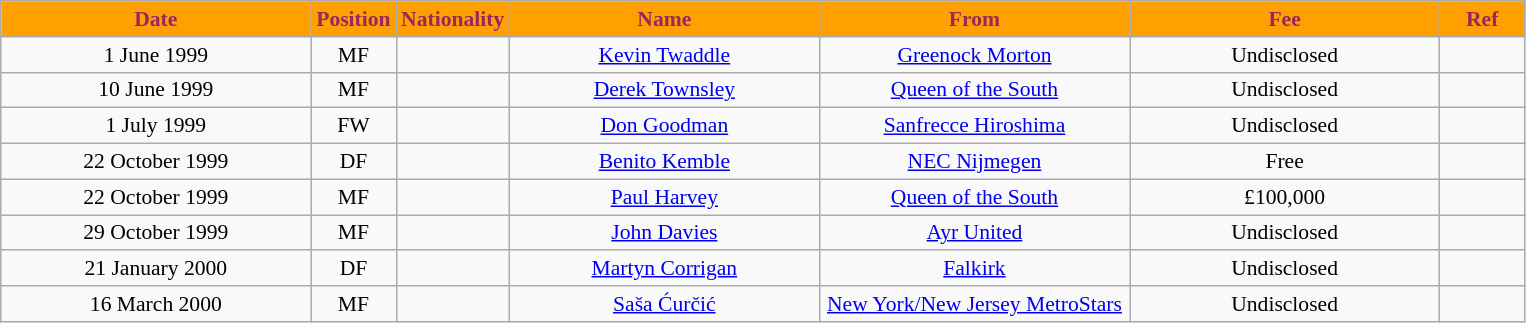<table class="wikitable"  style="text-align:center; font-size:90%; ">
<tr>
<th style="background:#ffa000; color:#98285c; width:200px;">Date</th>
<th style="background:#ffa000; color:#98285c; width:50px;">Position</th>
<th style="background:#ffa000; color:#98285c; width:50px;">Nationality</th>
<th style="background:#ffa000; color:#98285c; width:200px;">Name</th>
<th style="background:#ffa000; color:#98285c; width:200px;">From</th>
<th style="background:#ffa000; color:#98285c; width:200px;">Fee</th>
<th style="background:#ffa000; color:#98285c; width:50px;">Ref</th>
</tr>
<tr>
<td>1 June 1999</td>
<td>MF</td>
<td></td>
<td><a href='#'>Kevin Twaddle</a></td>
<td><a href='#'>Greenock Morton</a></td>
<td>Undisclosed</td>
<td></td>
</tr>
<tr>
<td>10 June 1999</td>
<td>MF</td>
<td></td>
<td><a href='#'>Derek Townsley</a></td>
<td><a href='#'>Queen of the South</a></td>
<td>Undisclosed</td>
<td></td>
</tr>
<tr>
<td>1 July 1999</td>
<td>FW</td>
<td></td>
<td><a href='#'>Don Goodman</a></td>
<td><a href='#'>Sanfrecce Hiroshima</a></td>
<td>Undisclosed</td>
<td></td>
</tr>
<tr>
<td>22 October 1999</td>
<td>DF</td>
<td></td>
<td><a href='#'>Benito Kemble</a></td>
<td><a href='#'>NEC Nijmegen</a></td>
<td>Free</td>
<td></td>
</tr>
<tr>
<td>22 October 1999</td>
<td>MF</td>
<td></td>
<td><a href='#'>Paul Harvey</a></td>
<td><a href='#'>Queen of the South</a></td>
<td>£100,000</td>
<td></td>
</tr>
<tr>
<td>29 October 1999</td>
<td>MF</td>
<td></td>
<td><a href='#'>John Davies</a></td>
<td><a href='#'>Ayr United</a></td>
<td>Undisclosed</td>
<td></td>
</tr>
<tr>
<td>21 January 2000</td>
<td>DF</td>
<td></td>
<td><a href='#'>Martyn Corrigan</a></td>
<td><a href='#'>Falkirk</a></td>
<td>Undisclosed</td>
<td></td>
</tr>
<tr>
<td>16 March 2000</td>
<td>MF</td>
<td></td>
<td><a href='#'>Saša Ćurčić</a></td>
<td><a href='#'>New York/New Jersey MetroStars</a></td>
<td>Undisclosed</td>
<td></td>
</tr>
</table>
